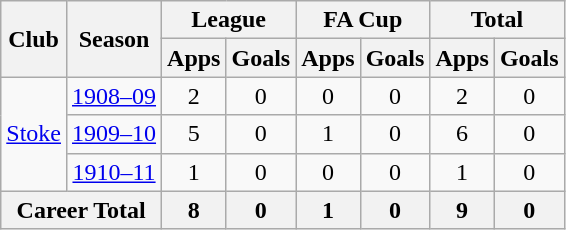<table class="wikitable" style="text-align: center;">
<tr>
<th rowspan="2">Club</th>
<th rowspan="2">Season</th>
<th colspan="2">League</th>
<th colspan="2">FA Cup</th>
<th colspan="2">Total</th>
</tr>
<tr>
<th>Apps</th>
<th>Goals</th>
<th>Apps</th>
<th>Goals</th>
<th>Apps</th>
<th>Goals</th>
</tr>
<tr>
<td rowspan="3"><a href='#'>Stoke</a></td>
<td><a href='#'>1908–09</a></td>
<td>2</td>
<td>0</td>
<td>0</td>
<td>0</td>
<td>2</td>
<td>0</td>
</tr>
<tr>
<td><a href='#'>1909–10</a></td>
<td>5</td>
<td>0</td>
<td>1</td>
<td>0</td>
<td>6</td>
<td>0</td>
</tr>
<tr>
<td><a href='#'>1910–11</a></td>
<td>1</td>
<td>0</td>
<td>0</td>
<td>0</td>
<td>1</td>
<td>0</td>
</tr>
<tr>
<th colspan="2">Career Total</th>
<th>8</th>
<th>0</th>
<th>1</th>
<th>0</th>
<th>9</th>
<th>0</th>
</tr>
</table>
